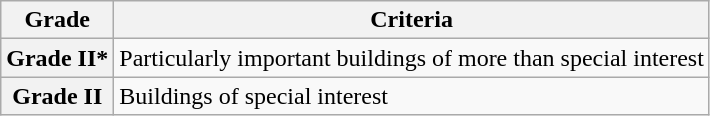<table class="wikitable" border="1">
<tr>
<th>Grade</th>
<th>Criteria</th>
</tr>
<tr>
<th>Grade II*</th>
<td>Particularly important buildings of more than special interest</td>
</tr>
<tr>
<th>Grade II</th>
<td>Buildings of special interest</td>
</tr>
</table>
